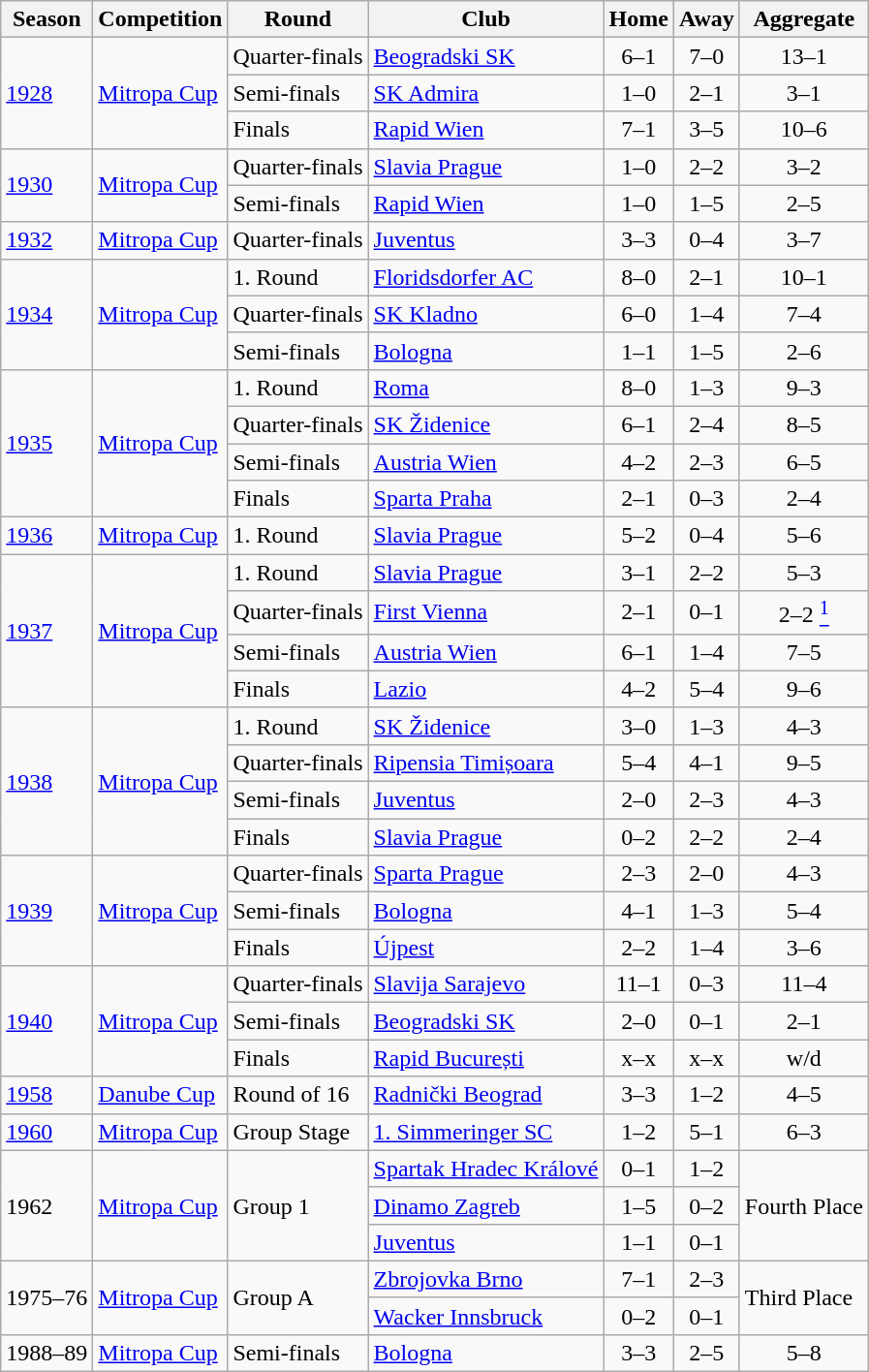<table class="wikitable" style="text-align: left;">
<tr>
<th>Season</th>
<th>Competition</th>
<th>Round</th>
<th>Club</th>
<th>Home</th>
<th>Away</th>
<th>Aggregate</th>
</tr>
<tr>
<td rowspan="3"><a href='#'>1928</a></td>
<td rowspan="3"><a href='#'>Mitropa Cup</a></td>
<td>Quarter-finals</td>
<td> <a href='#'>Beogradski SK</a></td>
<td align="center">6–1</td>
<td align="center">7–0</td>
<td align="center">13–1</td>
</tr>
<tr>
<td>Semi-finals</td>
<td> <a href='#'>SK Admira</a></td>
<td align="center">1–0</td>
<td align="center">2–1</td>
<td align="center">3–1</td>
</tr>
<tr>
<td>Finals</td>
<td> <a href='#'>Rapid Wien</a></td>
<td align="center">7–1</td>
<td align="center">3–5</td>
<td align="center">10–6</td>
</tr>
<tr>
<td rowspan="2"><a href='#'>1930</a></td>
<td rowspan="2"><a href='#'>Mitropa Cup</a></td>
<td>Quarter-finals</td>
<td> <a href='#'>Slavia Prague</a></td>
<td align="center">1–0</td>
<td align="center">2–2</td>
<td align="center">3–2</td>
</tr>
<tr>
<td>Semi-finals</td>
<td> <a href='#'>Rapid Wien</a></td>
<td align="center">1–0</td>
<td align="center">1–5</td>
<td align="center">2–5</td>
</tr>
<tr>
<td><a href='#'>1932</a></td>
<td><a href='#'>Mitropa Cup</a></td>
<td>Quarter-finals</td>
<td> <a href='#'>Juventus</a></td>
<td align="center">3–3</td>
<td align="center">0–4</td>
<td align="center">3–7</td>
</tr>
<tr>
<td rowspan="3"><a href='#'>1934</a></td>
<td rowspan="3"><a href='#'>Mitropa Cup</a></td>
<td>1. Round</td>
<td> <a href='#'>Floridsdorfer AC</a></td>
<td align="center">8–0</td>
<td align="center">2–1</td>
<td align="center">10–1</td>
</tr>
<tr>
<td>Quarter-finals</td>
<td> <a href='#'>SK Kladno</a></td>
<td align="center">6–0</td>
<td align="center">1–4</td>
<td align="center">7–4</td>
</tr>
<tr>
<td>Semi-finals</td>
<td> <a href='#'>Bologna</a></td>
<td align="center">1–1</td>
<td align="center">1–5</td>
<td align="center">2–6</td>
</tr>
<tr>
<td rowspan="4"><a href='#'>1935</a></td>
<td rowspan="4"><a href='#'>Mitropa Cup</a></td>
<td>1. Round</td>
<td> <a href='#'>Roma</a></td>
<td align="center">8–0</td>
<td align="center">1–3</td>
<td align="center">9–3</td>
</tr>
<tr>
<td>Quarter-finals</td>
<td> <a href='#'>SK Židenice</a></td>
<td align="center">6–1</td>
<td align="center">2–4</td>
<td align="center">8–5</td>
</tr>
<tr>
<td>Semi-finals</td>
<td> <a href='#'>Austria Wien</a></td>
<td align="center">4–2</td>
<td align="center">2–3</td>
<td align="center">6–5</td>
</tr>
<tr>
<td>Finals</td>
<td> <a href='#'>Sparta Praha</a></td>
<td align="center">2–1</td>
<td align="center">0–3</td>
<td align="center">2–4</td>
</tr>
<tr>
<td><a href='#'>1936</a></td>
<td><a href='#'>Mitropa Cup</a></td>
<td>1. Round</td>
<td> <a href='#'>Slavia Prague</a></td>
<td align="center">5–2</td>
<td align="center">0–4</td>
<td align="center">5–6</td>
</tr>
<tr>
<td rowspan="4"><a href='#'>1937</a></td>
<td rowspan="4"><a href='#'>Mitropa Cup</a></td>
<td>1. Round</td>
<td> <a href='#'>Slavia Prague</a></td>
<td align="center">3–1</td>
<td align="center">2–2</td>
<td align="center">5–3</td>
</tr>
<tr>
<td>Quarter-finals</td>
<td> <a href='#'>First Vienna</a></td>
<td align="center">2–1</td>
<td align="center">0–1</td>
<td align="center">2–2 <a href='#'><sup>1</sup></a></td>
</tr>
<tr>
<td>Semi-finals</td>
<td> <a href='#'>Austria Wien</a></td>
<td align="center">6–1</td>
<td align="center">1–4</td>
<td align="center">7–5</td>
</tr>
<tr>
<td>Finals</td>
<td> <a href='#'>Lazio</a></td>
<td align="center">4–2</td>
<td align="center">5–4</td>
<td align="center">9–6</td>
</tr>
<tr>
<td rowspan="4"><a href='#'>1938</a></td>
<td rowspan="4"><a href='#'>Mitropa Cup</a></td>
<td>1. Round</td>
<td> <a href='#'>SK Židenice</a></td>
<td align="center">3–0</td>
<td align="center">1–3</td>
<td align="center">4–3</td>
</tr>
<tr>
<td>Quarter-finals</td>
<td> <a href='#'>Ripensia Timișoara</a></td>
<td align="center">5–4</td>
<td align="center">4–1</td>
<td align="center">9–5</td>
</tr>
<tr>
<td>Semi-finals</td>
<td> <a href='#'>Juventus</a></td>
<td align="center">2–0</td>
<td align="center">2–3</td>
<td align="center">4–3</td>
</tr>
<tr>
<td>Finals</td>
<td> <a href='#'>Slavia Prague</a></td>
<td align="center">0–2</td>
<td align="center">2–2</td>
<td align="center">2–4</td>
</tr>
<tr>
<td rowspan="3"><a href='#'>1939</a></td>
<td rowspan="3"><a href='#'>Mitropa Cup</a></td>
<td>Quarter-finals</td>
<td> <a href='#'>Sparta Prague</a></td>
<td align="center">2–3</td>
<td align="center">2–0</td>
<td align="center">4–3</td>
</tr>
<tr>
<td>Semi-finals</td>
<td> <a href='#'>Bologna</a></td>
<td align="center">4–1</td>
<td align="center">1–3</td>
<td align="center">5–4</td>
</tr>
<tr>
<td>Finals</td>
<td> <a href='#'>Újpest</a></td>
<td align="center">2–2</td>
<td align="center">1–4</td>
<td align="center">3–6</td>
</tr>
<tr>
<td rowspan="3"><a href='#'>1940</a></td>
<td rowspan="3"><a href='#'>Mitropa Cup</a></td>
<td>Quarter-finals</td>
<td> <a href='#'>Slavija Sarajevo</a></td>
<td align="center">11–1</td>
<td align="center">0–3</td>
<td align="center">11–4</td>
</tr>
<tr>
<td>Semi-finals</td>
<td> <a href='#'>Beogradski SK</a></td>
<td align="center">2–0</td>
<td align="center">0–1</td>
<td align="center">2–1</td>
</tr>
<tr>
<td>Finals</td>
<td> <a href='#'>Rapid București</a></td>
<td align="center">x–x</td>
<td align="center">x–x</td>
<td align="center">w/d</td>
</tr>
<tr>
<td><a href='#'>1958</a></td>
<td><a href='#'>Danube Cup</a></td>
<td>Round of 16</td>
<td> <a href='#'>Radnički Beograd</a></td>
<td align="center">3–3</td>
<td align="center">1–2</td>
<td align="center">4–5</td>
</tr>
<tr>
<td><a href='#'>1960</a></td>
<td><a href='#'>Mitropa Cup</a></td>
<td>Group Stage</td>
<td> <a href='#'>1. Simmeringer SC</a></td>
<td align="center">1–2</td>
<td align="center">5–1</td>
<td align="center">6–3</td>
</tr>
<tr>
<td rowspan="3">1962</td>
<td rowspan="3"><a href='#'>Mitropa Cup</a></td>
<td rowspan="3">Group 1</td>
<td> <a href='#'>Spartak Hradec Králové</a></td>
<td align="center">0–1</td>
<td align="center">1–2</td>
<td rowspan="3">Fourth Place</td>
</tr>
<tr>
<td> <a href='#'>Dinamo Zagreb</a></td>
<td align="center">1–5</td>
<td align="center">0–2</td>
</tr>
<tr>
<td> <a href='#'>Juventus</a></td>
<td align="center">1–1</td>
<td align="center">0–1</td>
</tr>
<tr>
<td rowspan="2">1975–76</td>
<td rowspan="2"><a href='#'>Mitropa Cup</a></td>
<td rowspan="2">Group A</td>
<td> <a href='#'>Zbrojovka Brno</a></td>
<td align="center">7–1</td>
<td align="center">2–3</td>
<td rowspan="2">Third Place</td>
</tr>
<tr>
<td> <a href='#'>Wacker Innsbruck</a></td>
<td align="center">0–2</td>
<td align="center">0–1</td>
</tr>
<tr>
<td>1988–89</td>
<td><a href='#'>Mitropa Cup</a></td>
<td>Semi-finals</td>
<td> <a href='#'>Bologna</a></td>
<td align="center">3–3</td>
<td align="center">2–5</td>
<td align="center">5–8</td>
</tr>
</table>
